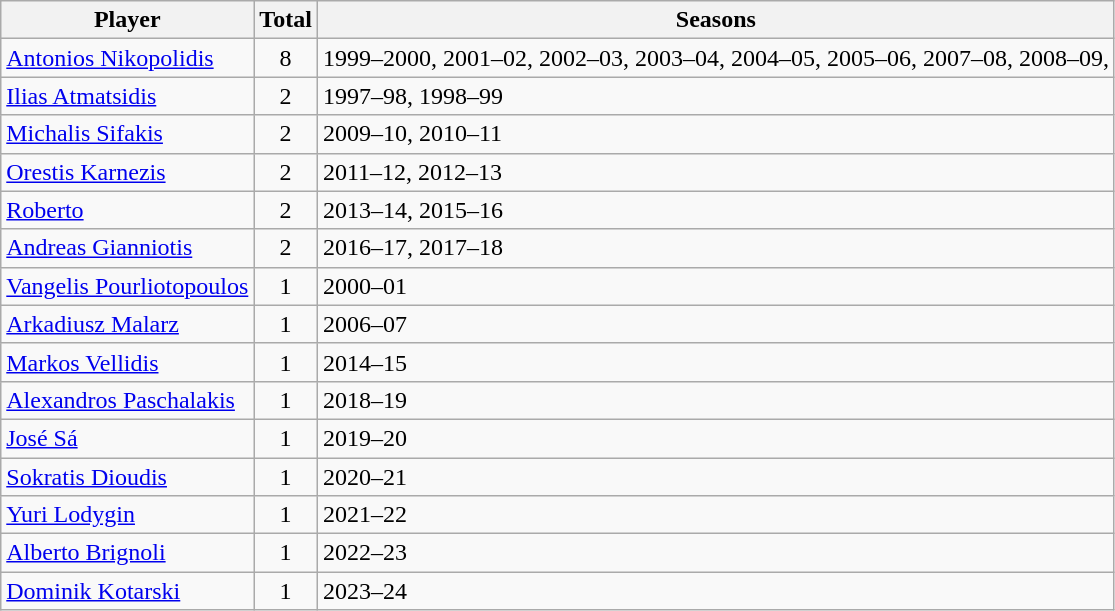<table class="wikitable" style="margin-right: 0;">
<tr text-align:center;">
<th>Player</th>
<th>Total</th>
<th>Seasons</th>
</tr>
<tr>
<td> <a href='#'>Antonios Nikopolidis</a></td>
<td align="center">8</td>
<td>1999–2000, 2001–02, 2002–03, 2003–04, 2004–05, 2005–06, 2007–08, 2008–09,</td>
</tr>
<tr>
<td> <a href='#'>Ilias Atmatsidis</a></td>
<td align="center">2</td>
<td>1997–98, 1998–99</td>
</tr>
<tr>
<td> <a href='#'>Michalis Sifakis</a></td>
<td align="center">2</td>
<td>2009–10, 2010–11</td>
</tr>
<tr>
<td> <a href='#'>Orestis Karnezis</a></td>
<td align="center">2</td>
<td>2011–12, 2012–13</td>
</tr>
<tr>
<td> <a href='#'>Roberto</a></td>
<td align="center">2</td>
<td>2013–14, 2015–16</td>
</tr>
<tr>
<td> <a href='#'>Andreas Gianniotis</a></td>
<td align="center">2</td>
<td>2016–17, 2017–18</td>
</tr>
<tr>
<td> <a href='#'>Vangelis Pourliotopoulos</a></td>
<td align="center">1</td>
<td>2000–01</td>
</tr>
<tr>
<td> <a href='#'>Arkadiusz Malarz</a></td>
<td align="center">1</td>
<td>2006–07</td>
</tr>
<tr>
<td> <a href='#'>Markos Vellidis</a></td>
<td align="center">1</td>
<td>2014–15</td>
</tr>
<tr>
<td> <a href='#'>Alexandros Paschalakis</a></td>
<td align="center">1</td>
<td>2018–19</td>
</tr>
<tr>
<td> <a href='#'>José Sá</a></td>
<td align="center">1</td>
<td>2019–20</td>
</tr>
<tr>
<td> <a href='#'>Sokratis Dioudis</a></td>
<td align="center">1</td>
<td>2020–21</td>
</tr>
<tr>
<td> <a href='#'>Yuri Lodygin</a></td>
<td align="center">1</td>
<td>2021–22</td>
</tr>
<tr>
<td> <a href='#'>Alberto Brignoli</a></td>
<td align="center">1</td>
<td>2022–23</td>
</tr>
<tr>
<td> <a href='#'>Dominik Kotarski</a></td>
<td align="center">1</td>
<td>2023–24</td>
</tr>
</table>
